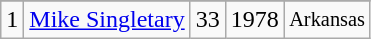<table class="wikitable">
<tr>
</tr>
<tr>
<td>1</td>
<td><a href='#'>Mike Singletary</a></td>
<td>33</td>
<td>1978</td>
<td style="font-size:85%;">Arkansas</td>
</tr>
</table>
